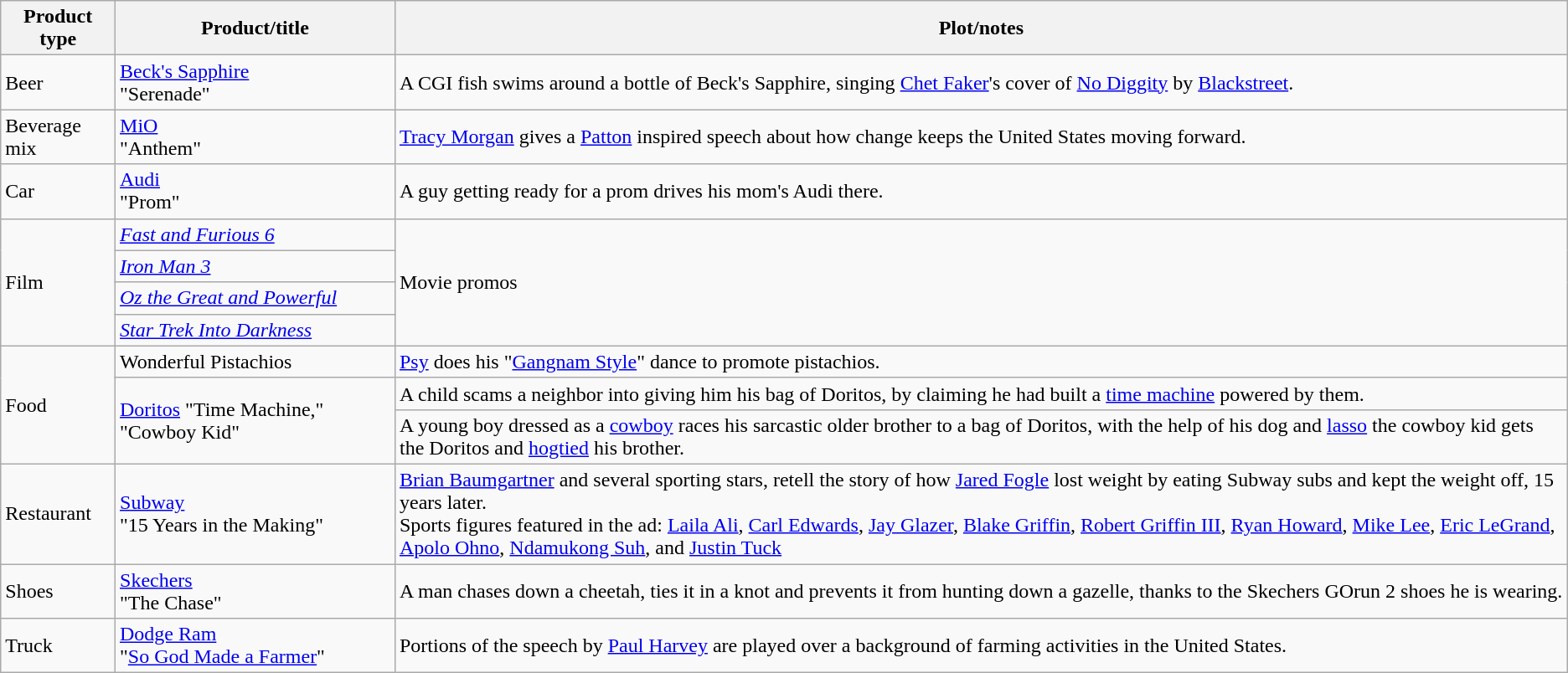<table class="wikitable">
<tr>
<th>Product type</th>
<th>Product/title</th>
<th>Plot/notes</th>
</tr>
<tr>
<td>Beer</td>
<td><a href='#'>Beck's Sapphire</a><br>"Serenade"</td>
<td>A CGI fish swims around a bottle of Beck's Sapphire, singing <a href='#'>Chet Faker</a>'s cover of <a href='#'>No Diggity</a> by <a href='#'>Blackstreet</a>.</td>
</tr>
<tr>
<td>Beverage mix</td>
<td><a href='#'>MiO</a><br>"Anthem"</td>
<td><a href='#'>Tracy Morgan</a> gives a <a href='#'>Patton</a> inspired speech about how change keeps the United States moving forward.</td>
</tr>
<tr>
<td>Car</td>
<td><a href='#'>Audi</a><br>"Prom"</td>
<td>A guy getting ready for a prom drives his mom's Audi there.</td>
</tr>
<tr>
<td rowspan="4">Film</td>
<td><em><a href='#'>Fast and Furious 6</a></em></td>
<td rowspan="4">Movie promos</td>
</tr>
<tr>
<td><em><a href='#'>Iron Man 3</a></em></td>
</tr>
<tr>
<td><em><a href='#'>Oz the Great and Powerful</a></em></td>
</tr>
<tr>
<td><em><a href='#'>Star Trek Into Darkness</a></em></td>
</tr>
<tr>
<td rowspan="3">Food</td>
<td>Wonderful Pistachios</td>
<td><a href='#'>Psy</a> does his "<a href='#'>Gangnam Style</a>" dance to promote pistachios.</td>
</tr>
<tr>
<td rowspan="2"><a href='#'>Doritos</a> "Time Machine," "Cowboy Kid"</td>
<td>A child scams a neighbor into giving him his bag of Doritos, by claiming he had built a <a href='#'>time machine</a> powered by them.</td>
</tr>
<tr>
<td>A young boy dressed as a <a href='#'>cowboy</a> races his sarcastic older brother to a bag of Doritos, with the help of his dog and <a href='#'>lasso</a> the cowboy kid gets the Doritos and <a href='#'>hogtied</a> his brother.</td>
</tr>
<tr>
<td>Restaurant</td>
<td><a href='#'>Subway</a><br>"15 Years in the Making"</td>
<td><a href='#'>Brian Baumgartner</a> and several sporting stars, retell the story of how <a href='#'>Jared Fogle</a> lost weight by eating Subway subs and kept the weight off, 15 years later.<br>Sports figures featured in the ad: <a href='#'>Laila Ali</a>, <a href='#'>Carl Edwards</a>, <a href='#'>Jay Glazer</a>, <a href='#'>Blake Griffin</a>, <a href='#'>Robert Griffin III</a>, <a href='#'>Ryan Howard</a>, <a href='#'>Mike Lee</a>, <a href='#'>Eric LeGrand</a>, <a href='#'>Apolo Ohno</a>, <a href='#'>Ndamukong Suh</a>, and <a href='#'>Justin Tuck</a></td>
</tr>
<tr>
<td>Shoes</td>
<td><a href='#'>Skechers</a><br>"The Chase"</td>
<td>A man chases down a cheetah, ties it in a knot and prevents it from hunting down a gazelle, thanks to the Skechers GOrun 2 shoes he is wearing.</td>
</tr>
<tr>
<td>Truck</td>
<td><a href='#'>Dodge Ram</a><br>"<a href='#'>So God Made a Farmer</a>"</td>
<td>Portions of the speech by <a href='#'>Paul Harvey</a> are played over a background of farming activities in the United States.</td>
</tr>
</table>
